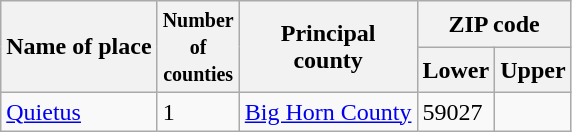<table class=wikitable>
<tr>
<th rowspan=2>Name of place</th>
<th rowspan=2><small>Number <br>of<br>counties</small></th>
<th rowspan=2>Principal <br> county</th>
<th colspan=2>ZIP code</th>
</tr>
<tr>
<th>Lower</th>
<th>Upper</th>
</tr>
<tr>
<td><a href='#'>Quietus</a></td>
<td>1</td>
<td><a href='#'>Big Horn County</a></td>
<td>59027</td>
<td></td>
</tr>
</table>
